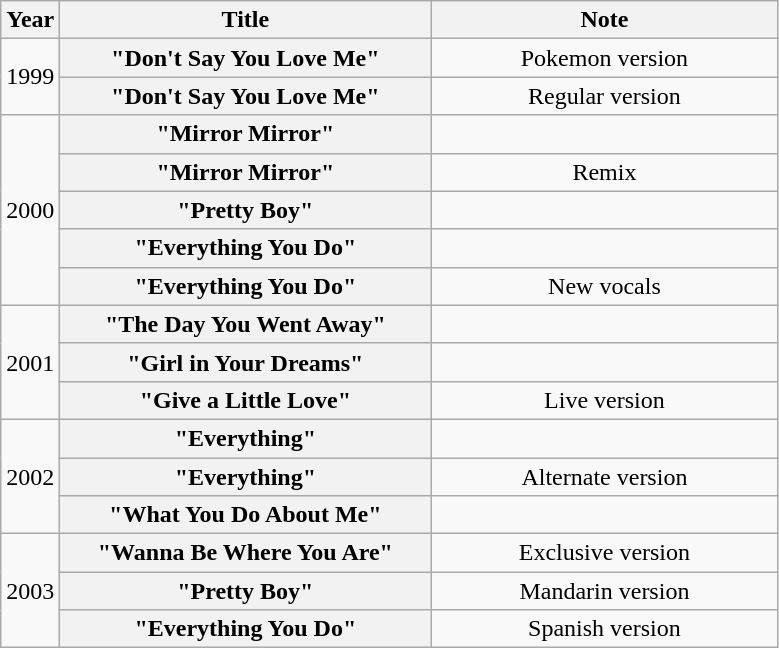<table class="wikitable plainrowheaders" style="text-align:center;">
<tr>
<th>Year</th>
<th style="width:15em;">Title</th>
<th style="width:14em;">Note</th>
</tr>
<tr>
<td rowspan="2">1999</td>
<th scope="row">"Don't Say You Love Me"</th>
<td>Pokemon version</td>
</tr>
<tr>
<th scope="row">"Don't Say You Love Me"</th>
<td>Regular version</td>
</tr>
<tr>
<td rowspan="5">2000</td>
<th scope="row">"Mirror Mirror"</th>
<td></td>
</tr>
<tr>
<th scope="row">"Mirror Mirror"</th>
<td>Remix</td>
</tr>
<tr>
<th scope="row">"Pretty Boy"</th>
<td></td>
</tr>
<tr>
<th scope="row">"Everything You Do"</th>
<td></td>
</tr>
<tr>
<th scope="row">"Everything You Do"</th>
<td>New vocals</td>
</tr>
<tr>
<td rowspan="3">2001</td>
<th scope="row">"The Day You Went Away"</th>
<td></td>
</tr>
<tr>
<th scope="row">"Girl in Your Dreams"</th>
<td></td>
</tr>
<tr>
<th scope="row">"Give a Little Love"</th>
<td>Live version</td>
</tr>
<tr>
<td rowspan="3">2002</td>
<th scope="row">"Everything"</th>
<td></td>
</tr>
<tr>
<th scope="row">"Everything"</th>
<td>Alternate version</td>
</tr>
<tr>
<th scope="row">"What You Do About Me"</th>
<td></td>
</tr>
<tr>
<td rowspan="3">2003</td>
<th scope="row">"Wanna Be Where You Are"</th>
<td>Exclusive version</td>
</tr>
<tr>
<th scope="row">"Pretty Boy"</th>
<td>Mandarin version</td>
</tr>
<tr>
<th scope="row">"Everything You Do"</th>
<td>Spanish version</td>
</tr>
</table>
